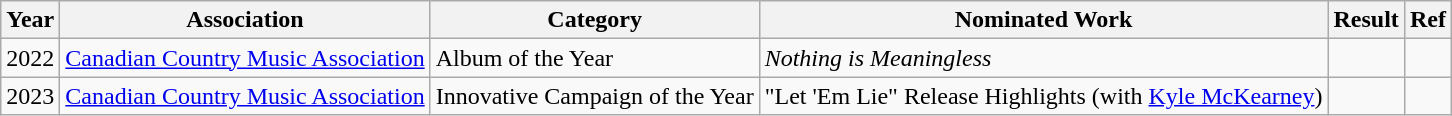<table class="wikitable">
<tr>
<th>Year</th>
<th>Association</th>
<th>Category</th>
<th>Nominated Work</th>
<th>Result</th>
<th>Ref</th>
</tr>
<tr>
<td>2022</td>
<td><a href='#'>Canadian Country Music Association</a></td>
<td>Album of the Year</td>
<td><em>Nothing is Meaningless</em></td>
<td></td>
<td></td>
</tr>
<tr>
<td>2023</td>
<td><a href='#'>Canadian Country Music Association</a></td>
<td>Innovative Campaign of the Year</td>
<td>"Let 'Em Lie" Release Highlights (with <a href='#'>Kyle McKearney</a>)</td>
<td></td>
<td></td>
</tr>
</table>
